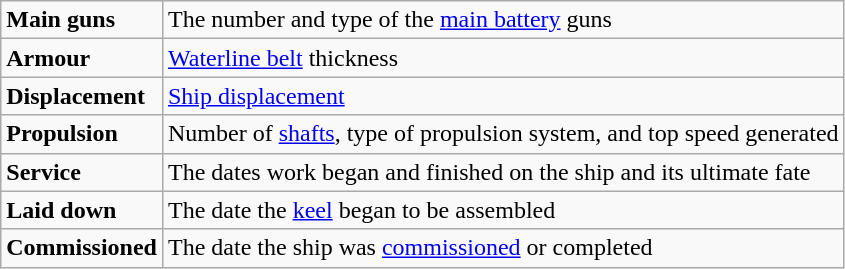<table class="wikitable" border="1">
<tr>
<td><strong>Main guns</strong></td>
<td>The number and type of the <a href='#'>main battery</a> guns</td>
</tr>
<tr>
<td><strong>Armour</strong></td>
<td><a href='#'>Waterline belt</a> thickness</td>
</tr>
<tr>
<td><strong>Displacement</strong></td>
<td><a href='#'>Ship displacement</a></td>
</tr>
<tr>
<td><strong>Propulsion</strong></td>
<td>Number of <a href='#'>shafts</a>, type of propulsion system, and top speed generated</td>
</tr>
<tr>
<td><strong>Service</strong></td>
<td>The dates work began and finished on the ship and its ultimate fate</td>
</tr>
<tr>
<td><strong>Laid down</strong></td>
<td>The date the <a href='#'>keel</a> began to be assembled</td>
</tr>
<tr>
<td><strong>Commissioned</strong></td>
<td>The date the ship was <a href='#'>commissioned</a> or completed</td>
</tr>
</table>
